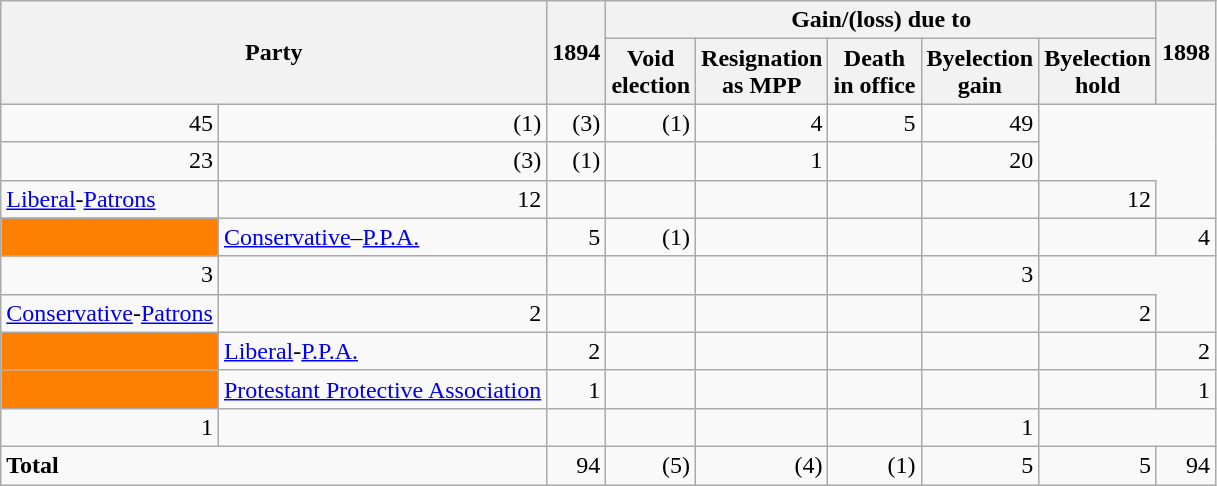<table class="wikitable" style="text-align:right">
<tr>
<th rowspan="2" colspan="2">Party</th>
<th rowspan="2">1894</th>
<th colspan="5">Gain/(loss) due to</th>
<th rowspan="2">1898</th>
</tr>
<tr>
<th>Void<br>election</th>
<th>Resignation<br>as MPP</th>
<th>Death<br>in office</th>
<th>Byelection<br>gain</th>
<th>Byelection<br>hold</th>
</tr>
<tr>
<td>45</td>
<td>(1)</td>
<td>(3)</td>
<td>(1)</td>
<td>4</td>
<td>5</td>
<td>49</td>
</tr>
<tr>
<td>23</td>
<td>(3)</td>
<td>(1)</td>
<td></td>
<td>1</td>
<td></td>
<td>20</td>
</tr>
<tr>
<td style="text-align:left;"><a href='#'>Liberal</a>-<a href='#'>Patrons</a></td>
<td>12</td>
<td></td>
<td></td>
<td></td>
<td></td>
<td></td>
<td>12</td>
</tr>
<tr>
<td style="background-color:#FF8000;"></td>
<td style="text-align:left;"><a href='#'>Conservative</a>–<a href='#'>P.P.A.</a></td>
<td>5</td>
<td>(1)</td>
<td></td>
<td></td>
<td></td>
<td></td>
<td>4</td>
</tr>
<tr>
<td>3</td>
<td></td>
<td></td>
<td></td>
<td></td>
<td></td>
<td>3</td>
</tr>
<tr>
<td style="text-align:left;"><a href='#'>Conservative</a>-<a href='#'>Patrons</a></td>
<td>2</td>
<td></td>
<td></td>
<td></td>
<td></td>
<td></td>
<td>2</td>
</tr>
<tr>
<td style="background-color:#FF8000;"></td>
<td style="text-align:left;"><a href='#'>Liberal</a>-<a href='#'>P.P.A.</a></td>
<td>2</td>
<td></td>
<td></td>
<td></td>
<td></td>
<td></td>
<td>2</td>
</tr>
<tr>
<td style="background-color:#FF8000;"></td>
<td style="text-align:left;"><a href='#'>Protestant Protective Association</a></td>
<td>1</td>
<td></td>
<td></td>
<td></td>
<td></td>
<td></td>
<td>1</td>
</tr>
<tr>
<td>1</td>
<td></td>
<td></td>
<td></td>
<td></td>
<td></td>
<td>1</td>
</tr>
<tr>
<td colspan="2" style="text-align:left;"><strong>Total</strong></td>
<td>94</td>
<td>(5)</td>
<td>(4)</td>
<td>(1)</td>
<td>5</td>
<td>5</td>
<td>94</td>
</tr>
</table>
